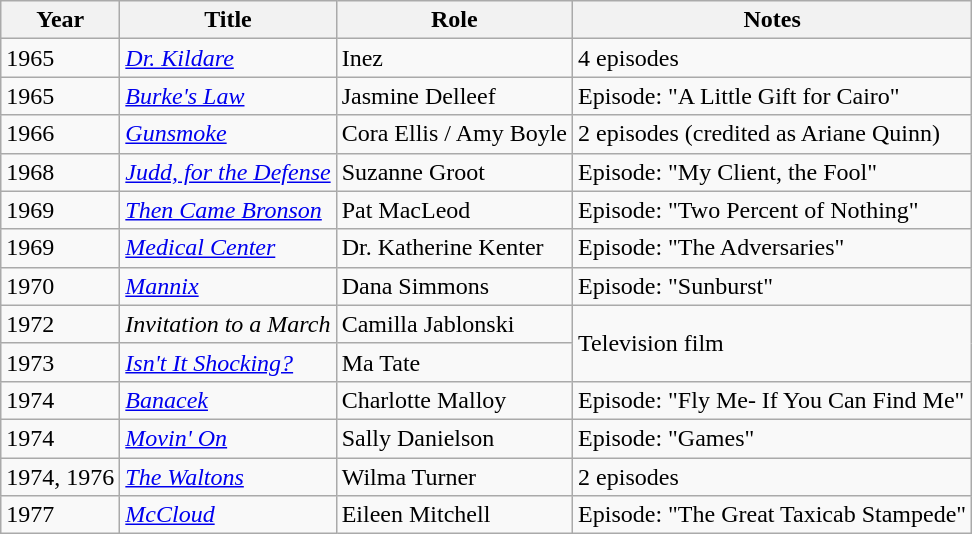<table class="wikitable sortable">
<tr>
<th>Year</th>
<th>Title</th>
<th>Role</th>
<th>Notes</th>
</tr>
<tr>
<td>1965</td>
<td><a href='#'><em>Dr. Kildare</em></a></td>
<td>Inez</td>
<td>4 episodes</td>
</tr>
<tr>
<td>1965</td>
<td><a href='#'><em>Burke's Law</em></a></td>
<td>Jasmine Delleef</td>
<td>Episode: "A Little Gift for Cairo"</td>
</tr>
<tr>
<td>1966</td>
<td><em><a href='#'>Gunsmoke</a></em></td>
<td>Cora Ellis / Amy Boyle</td>
<td>2 episodes (credited as Ariane Quinn)</td>
</tr>
<tr>
<td>1968</td>
<td><em><a href='#'>Judd, for the Defense</a></em></td>
<td>Suzanne Groot</td>
<td>Episode: "My Client, the Fool"</td>
</tr>
<tr>
<td>1969</td>
<td><em><a href='#'>Then Came Bronson</a></em></td>
<td>Pat MacLeod</td>
<td>Episode: "Two Percent of Nothing"</td>
</tr>
<tr>
<td>1969</td>
<td><a href='#'><em>Medical Center</em></a></td>
<td>Dr. Katherine Kenter</td>
<td>Episode: "The Adversaries"</td>
</tr>
<tr>
<td>1970</td>
<td><em><a href='#'>Mannix</a></em></td>
<td>Dana Simmons</td>
<td>Episode: "Sunburst"</td>
</tr>
<tr>
<td>1972</td>
<td><em>Invitation to a March</em></td>
<td>Camilla Jablonski</td>
<td rowspan="2">Television film</td>
</tr>
<tr>
<td>1973</td>
<td><em><a href='#'>Isn't It Shocking?</a></em></td>
<td>Ma Tate</td>
</tr>
<tr>
<td>1974</td>
<td><em><a href='#'>Banacek</a></em></td>
<td>Charlotte Malloy</td>
<td>Episode: "Fly Me- If You Can Find Me"</td>
</tr>
<tr>
<td>1974</td>
<td><a href='#'><em>Movin' On</em></a></td>
<td>Sally Danielson</td>
<td>Episode: "Games"</td>
</tr>
<tr>
<td>1974, 1976</td>
<td><em><a href='#'>The Waltons</a></em></td>
<td>Wilma Turner</td>
<td>2 episodes</td>
</tr>
<tr>
<td>1977</td>
<td><a href='#'><em>McCloud</em></a></td>
<td>Eileen Mitchell</td>
<td>Episode: "The Great Taxicab Stampede"</td>
</tr>
</table>
